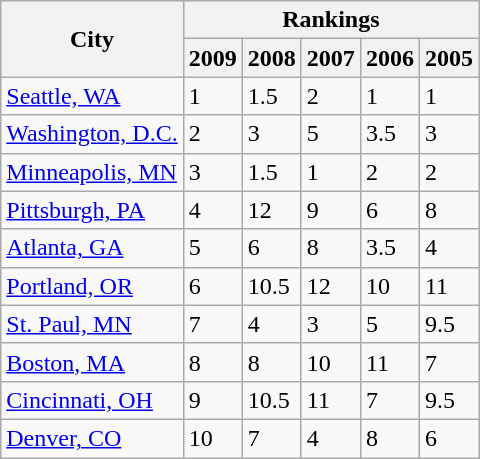<table class="wikitable sortable">
<tr>
<th rowspan="2">City</th>
<th colspan="5">Rankings</th>
</tr>
<tr>
<th>2009</th>
<th>2008</th>
<th>2007</th>
<th>2006</th>
<th>2005</th>
</tr>
<tr>
<td><a href='#'>Seattle, WA</a></td>
<td>1</td>
<td>1.5</td>
<td>2</td>
<td>1</td>
<td>1</td>
</tr>
<tr>
<td><a href='#'>Washington, D.C.</a></td>
<td>2</td>
<td>3</td>
<td>5</td>
<td>3.5</td>
<td>3</td>
</tr>
<tr>
<td><a href='#'>Minneapolis, MN</a></td>
<td>3</td>
<td>1.5</td>
<td>1</td>
<td>2</td>
<td>2</td>
</tr>
<tr>
<td><a href='#'>Pittsburgh, PA</a></td>
<td>4</td>
<td>12</td>
<td>9</td>
<td>6</td>
<td>8</td>
</tr>
<tr>
<td><a href='#'>Atlanta, GA</a></td>
<td>5</td>
<td>6</td>
<td>8</td>
<td>3.5</td>
<td>4</td>
</tr>
<tr>
<td><a href='#'>Portland, OR</a></td>
<td>6</td>
<td>10.5</td>
<td>12</td>
<td>10</td>
<td>11</td>
</tr>
<tr>
<td><a href='#'>St. Paul, MN</a></td>
<td>7</td>
<td>4</td>
<td>3</td>
<td>5</td>
<td>9.5</td>
</tr>
<tr>
<td><a href='#'>Boston, MA</a></td>
<td>8</td>
<td>8</td>
<td>10</td>
<td>11</td>
<td>7</td>
</tr>
<tr>
<td><a href='#'>Cincinnati, OH</a></td>
<td>9</td>
<td>10.5</td>
<td>11</td>
<td>7</td>
<td>9.5</td>
</tr>
<tr>
<td><a href='#'>Denver, CO</a></td>
<td>10</td>
<td>7</td>
<td>4</td>
<td>8</td>
<td>6</td>
</tr>
</table>
